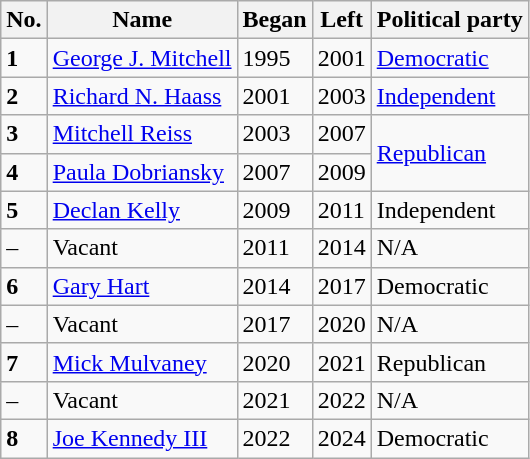<table class="wikitable">
<tr>
<th>No.</th>
<th>Name</th>
<th>Began</th>
<th>Left</th>
<th>Political party</th>
</tr>
<tr>
<td><strong>1</strong></td>
<td><a href='#'>George J. Mitchell</a></td>
<td>1995</td>
<td>2001</td>
<td><a href='#'>Democratic</a></td>
</tr>
<tr>
<td><strong>2</strong></td>
<td><a href='#'>Richard N. Haass</a></td>
<td>2001</td>
<td>2003</td>
<td><a href='#'>Independent</a></td>
</tr>
<tr>
<td><strong>3</strong></td>
<td><a href='#'>Mitchell Reiss</a></td>
<td>2003</td>
<td>2007</td>
<td rowspan="2"><a href='#'>Republican</a></td>
</tr>
<tr>
<td><strong>4</strong></td>
<td><a href='#'>Paula Dobriansky</a></td>
<td>2007</td>
<td>2009</td>
</tr>
<tr>
<td><strong>5</strong></td>
<td><a href='#'>Declan Kelly</a></td>
<td>2009</td>
<td>2011</td>
<td>Independent</td>
</tr>
<tr>
<td>–</td>
<td>Vacant</td>
<td>2011</td>
<td>2014</td>
<td>N/A</td>
</tr>
<tr>
<td><strong>6</strong></td>
<td><a href='#'>Gary Hart</a></td>
<td>2014</td>
<td>2017</td>
<td>Democratic</td>
</tr>
<tr>
<td>–</td>
<td>Vacant</td>
<td>2017</td>
<td>2020</td>
<td>N/A</td>
</tr>
<tr>
<td><strong>7</strong></td>
<td><a href='#'>Mick Mulvaney</a></td>
<td>2020</td>
<td>2021</td>
<td>Republican</td>
</tr>
<tr>
<td>–</td>
<td>Vacant</td>
<td>2021</td>
<td>2022</td>
<td>N/A</td>
</tr>
<tr>
<td><strong>8</strong></td>
<td><a href='#'>Joe Kennedy III</a></td>
<td>2022</td>
<td>2024</td>
<td>Democratic</td>
</tr>
</table>
